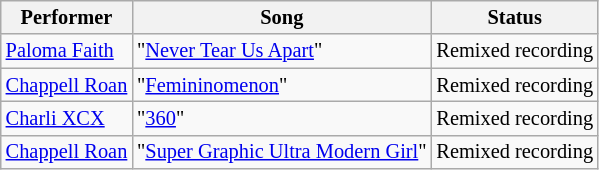<table class="wikitable" style="font-size: 85%">
<tr>
<th>Performer</th>
<th>Song</th>
<th>Status</th>
</tr>
<tr>
<td> <a href='#'>Paloma Faith</a></td>
<td>"<a href='#'>Never Tear Us Apart</a>"</td>
<td>Remixed recording</td>
</tr>
<tr>
<td> <a href='#'>Chappell Roan</a></td>
<td>"<a href='#'>Femininomenon</a>"</td>
<td>Remixed recording</td>
</tr>
<tr>
<td> <a href='#'>Charli XCX</a></td>
<td>"<a href='#'>360</a>"</td>
<td>Remixed recording</td>
</tr>
<tr>
<td> <a href='#'>Chappell Roan</a></td>
<td>"<a href='#'>Super Graphic Ultra Modern Girl</a>"</td>
<td>Remixed recording</td>
</tr>
</table>
